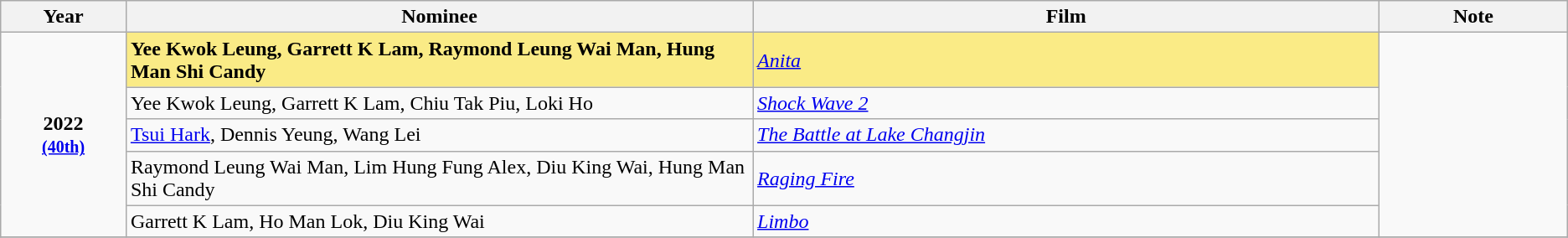<table class="sortable wikitable">
<tr>
<th width="8%">Year</th>
<th width="40%">Nominee</th>
<th width="40%">Film</th>
<th width="12%">Note</th>
</tr>
<tr>
<td align="center" rowspan=5><strong>2022</strong><br><small><a href='#'><strong>(40th)</strong></a></small></td>
<td style="background:#FAEB86"><strong>Yee Kwok Leung, Garrett K Lam, Raymond Leung Wai Man, Hung Man Shi Candy</strong></td>
<td style="background:#FAEB86"><em><a href='#'>Anita</a></em></td>
<td rowspan=5></td>
</tr>
<tr>
<td>Yee Kwok Leung, Garrett K Lam, Chiu Tak Piu, Loki Ho</td>
<td><em><a href='#'>Shock Wave 2</a></em></td>
</tr>
<tr>
<td><a href='#'>Tsui Hark</a>, Dennis Yeung, Wang Lei</td>
<td><em><a href='#'>The Battle at Lake Changjin</a></em></td>
</tr>
<tr>
<td>Raymond Leung Wai Man, Lim Hung Fung Alex, Diu King Wai, Hung Man Shi Candy</td>
<td><em><a href='#'>Raging Fire</a></em></td>
</tr>
<tr>
<td>Garrett K Lam, Ho Man Lok, Diu King Wai</td>
<td><em><a href='#'>Limbo</a></em></td>
</tr>
<tr>
</tr>
</table>
